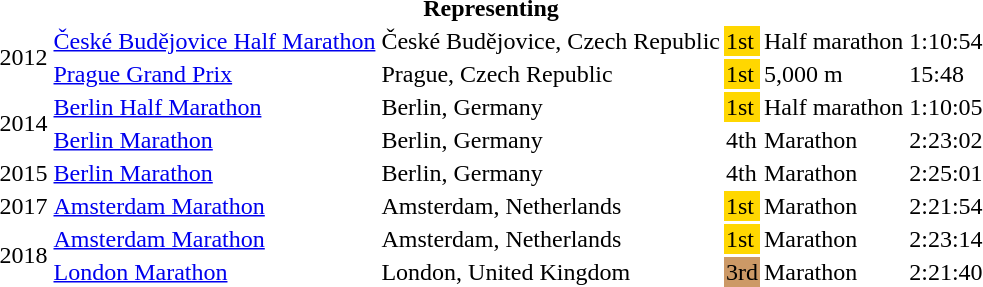<table>
<tr>
<th colspan="6">Representing </th>
</tr>
<tr>
<td rowspan=2>2012</td>
<td><a href='#'>České Budějovice Half Marathon</a></td>
<td>České Budějovice, Czech Republic</td>
<td bgcolor=gold>1st</td>
<td>Half marathon</td>
<td>1:10:54</td>
</tr>
<tr>
<td><a href='#'>Prague Grand Prix</a></td>
<td>Prague, Czech Republic</td>
<td bgcolor=gold>1st</td>
<td>5,000 m</td>
<td>15:48</td>
</tr>
<tr>
<td rowspan=2>2014</td>
<td><a href='#'>Berlin Half Marathon</a></td>
<td>Berlin, Germany</td>
<td bgcolor=gold>1st</td>
<td>Half marathon</td>
<td>1:10:05</td>
</tr>
<tr>
<td><a href='#'>Berlin Marathon</a></td>
<td>Berlin, Germany</td>
<td>4th</td>
<td>Marathon</td>
<td>2:23:02</td>
</tr>
<tr>
<td>2015</td>
<td><a href='#'>Berlin Marathon</a></td>
<td>Berlin, Germany</td>
<td>4th</td>
<td>Marathon</td>
<td>2:25:01</td>
</tr>
<tr>
<td>2017</td>
<td><a href='#'>Amsterdam Marathon</a></td>
<td>Amsterdam, Netherlands</td>
<td bgcolor=gold>1st</td>
<td>Marathon</td>
<td>2:21:54</td>
</tr>
<tr>
<td rowspan=2>2018</td>
<td><a href='#'>Amsterdam Marathon</a></td>
<td>Amsterdam, Netherlands</td>
<td bgcolor=gold>1st</td>
<td>Marathon</td>
<td>2:23:14</td>
</tr>
<tr>
<td><a href='#'>London Marathon</a></td>
<td>London, United Kingdom</td>
<td bgcolor=cc9966>3rd</td>
<td>Marathon</td>
<td>2:21:40</td>
</tr>
</table>
